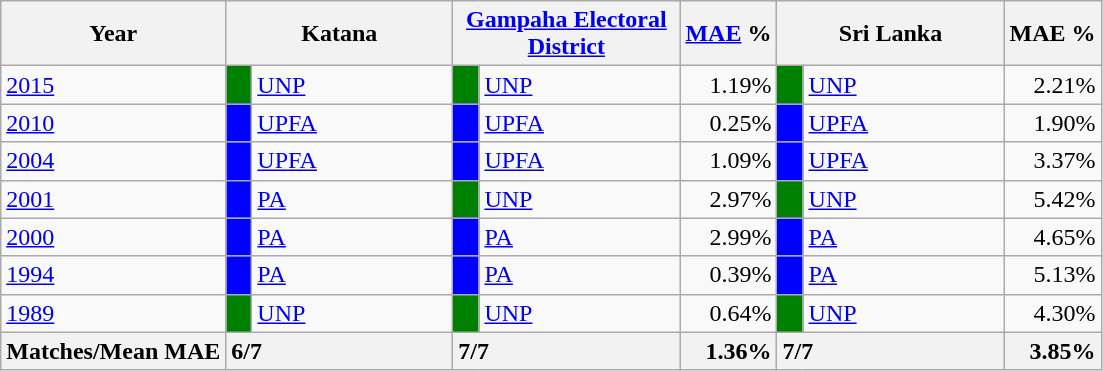<table class="wikitable">
<tr>
<th>Year</th>
<th colspan="2" width="144px">Katana</th>
<th colspan="2" width="144px"><a href='#'>Gampaha Electoral District</a></th>
<th><a href='#'>MAE</a> %</th>
<th colspan="2" width="144px">Sri Lanka</th>
<th>MAE %</th>
</tr>
<tr>
<td><a href='#'>2015</a></td>
<td style="background-color:green;" width="10px"></td>
<td style="text-align:left;"><a href='#'>UNP</a></td>
<td style="background-color:green;" width="10px"></td>
<td style="text-align:left;"><a href='#'>UNP</a></td>
<td style="text-align:right;">1.19%</td>
<td style="background-color:green;" width="10px"></td>
<td style="text-align:left;"><a href='#'>UNP</a></td>
<td style="text-align:right;">2.21%</td>
</tr>
<tr>
<td><a href='#'>2010</a></td>
<td style="background-color:blue;" width="10px"></td>
<td style="text-align:left;"><a href='#'>UPFA</a></td>
<td style="background-color:blue;" width="10px"></td>
<td style="text-align:left;"><a href='#'>UPFA</a></td>
<td style="text-align:right;">0.25%</td>
<td style="background-color:blue;" width="10px"></td>
<td style="text-align:left;"><a href='#'>UPFA</a></td>
<td style="text-align:right;">1.90%</td>
</tr>
<tr>
<td><a href='#'>2004</a></td>
<td style="background-color:blue;" width="10px"></td>
<td style="text-align:left;"><a href='#'>UPFA</a></td>
<td style="background-color:blue;" width="10px"></td>
<td style="text-align:left;"><a href='#'>UPFA</a></td>
<td style="text-align:right;">1.09%</td>
<td style="background-color:blue;" width="10px"></td>
<td style="text-align:left;"><a href='#'>UPFA</a></td>
<td style="text-align:right;">3.37%</td>
</tr>
<tr>
<td><a href='#'>2001</a></td>
<td style="background-color:blue;" width="10px"></td>
<td style="text-align:left;"><a href='#'>PA</a></td>
<td style="background-color:green;" width="10px"></td>
<td style="text-align:left;"><a href='#'>UNP</a></td>
<td style="text-align:right;">2.97%</td>
<td style="background-color:green;" width="10px"></td>
<td style="text-align:left;"><a href='#'>UNP</a></td>
<td style="text-align:right;">5.42%</td>
</tr>
<tr>
<td><a href='#'>2000</a></td>
<td style="background-color:blue;" width="10px"></td>
<td style="text-align:left;"><a href='#'>PA</a></td>
<td style="background-color:blue;" width="10px"></td>
<td style="text-align:left;"><a href='#'>PA</a></td>
<td style="text-align:right;">2.99%</td>
<td style="background-color:blue;" width="10px"></td>
<td style="text-align:left;"><a href='#'>PA</a></td>
<td style="text-align:right;">4.65%</td>
</tr>
<tr>
<td><a href='#'>1994</a></td>
<td style="background-color:blue;" width="10px"></td>
<td style="text-align:left;"><a href='#'>PA</a></td>
<td style="background-color:blue;" width="10px"></td>
<td style="text-align:left;"><a href='#'>PA</a></td>
<td style="text-align:right;">0.39%</td>
<td style="background-color:blue;" width="10px"></td>
<td style="text-align:left;"><a href='#'>PA</a></td>
<td style="text-align:right;">5.13%</td>
</tr>
<tr>
<td><a href='#'>1989</a></td>
<td style="background-color:green;" width="10px"></td>
<td style="text-align:left;"><a href='#'>UNP</a></td>
<td style="background-color:green;" width="10px"></td>
<td style="text-align:left;"><a href='#'>UNP</a></td>
<td style="text-align:right;">0.64%</td>
<td style="background-color:green;" width="10px"></td>
<td style="text-align:left;"><a href='#'>UNP</a></td>
<td style="text-align:right;">4.30%</td>
</tr>
<tr>
<th>Matches/Mean MAE</th>
<th style="text-align:left;"colspan="2" width="144px">6/7</th>
<th style="text-align:left;"colspan="2" width="144px">7/7</th>
<th style="text-align:right;">1.36%</th>
<th style="text-align:left;"colspan="2" width="144px">7/7</th>
<th style="text-align:right;">3.85%</th>
</tr>
</table>
